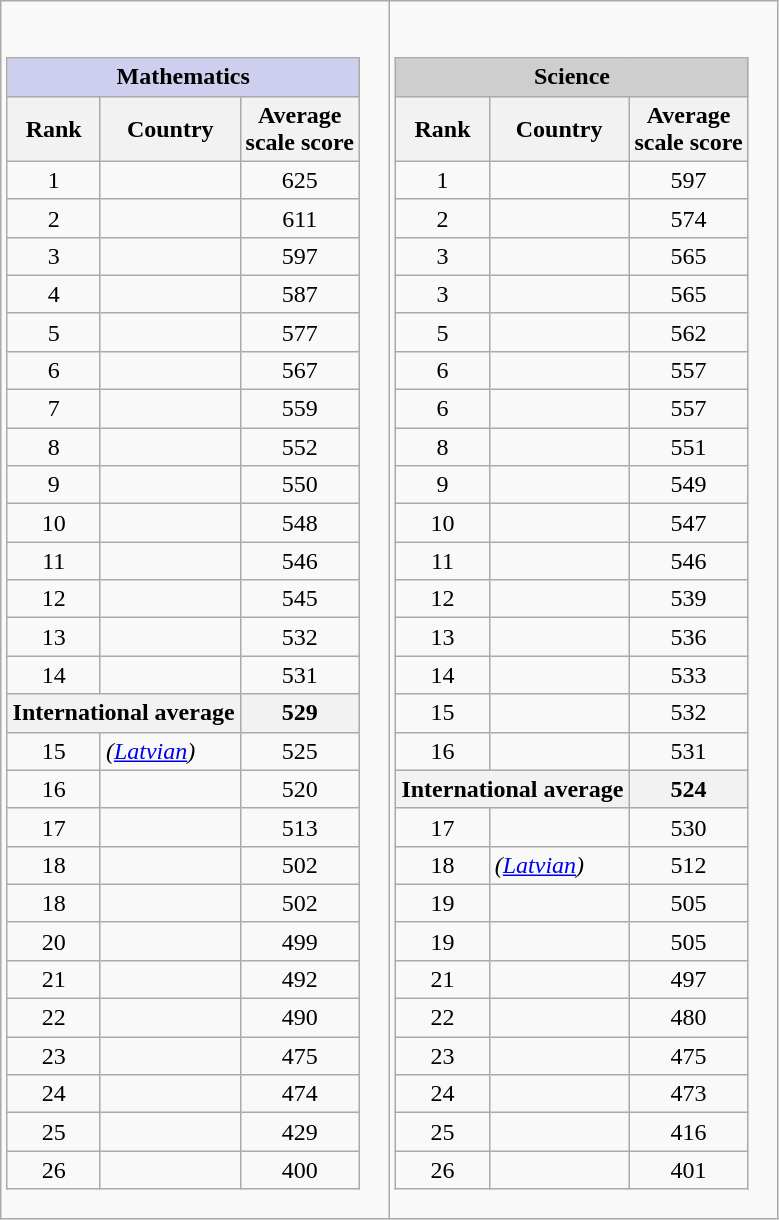<table class="wikitable">
<tr>
<td><br><table class="wikitable sortable" style="text-align:center;">
<tr>
<th colspan="3" style="background:#ceceee;">Mathematics</th>
</tr>
<tr>
<th>Rank</th>
<th>Country</th>
<th>Average<br>scale score</th>
</tr>
<tr>
<td>1</td>
<td style="text-align:left;"></td>
<td>625</td>
</tr>
<tr>
<td>2</td>
<td style="text-align:left;"></td>
<td>611</td>
</tr>
<tr>
<td>3</td>
<td style="text-align:left;"></td>
<td>597</td>
</tr>
<tr>
<td>4</td>
<td style="text-align:left;"></td>
<td>587</td>
</tr>
<tr>
<td>5</td>
<td style="text-align:left;"></td>
<td>577</td>
</tr>
<tr>
<td>6</td>
<td style="text-align:left;"></td>
<td>567</td>
</tr>
<tr>
<td>7</td>
<td style="text-align:left;"></td>
<td>559</td>
</tr>
<tr>
<td>8</td>
<td style="text-align:left;"></td>
<td>552</td>
</tr>
<tr>
<td>9</td>
<td style="text-align:left;"></td>
<td>550</td>
</tr>
<tr>
<td>10</td>
<td style="text-align:left;"></td>
<td>548</td>
</tr>
<tr>
<td>11</td>
<td style="text-align:left;"></td>
<td>546</td>
</tr>
<tr>
<td>12</td>
<td style="text-align:left;"></td>
<td>545</td>
</tr>
<tr>
<td>13</td>
<td style="text-align:left;"></td>
<td>532</td>
</tr>
<tr>
<td>14</td>
<td style="text-align:left;"></td>
<td>531</td>
</tr>
<tr>
<th colspan="2">International average</th>
<th>529</th>
</tr>
<tr>
<td>15</td>
<td style="text-align:left;"> <em>(<a href='#'>Latvian</a>)</em></td>
<td>525</td>
</tr>
<tr>
<td>16</td>
<td style="text-align:left;"></td>
<td>520</td>
</tr>
<tr>
<td>17</td>
<td style="text-align:left;"></td>
<td>513</td>
</tr>
<tr>
<td>18</td>
<td style="text-align:left;"></td>
<td>502</td>
</tr>
<tr>
<td>18</td>
<td style="text-align:left;"></td>
<td>502</td>
</tr>
<tr>
<td>20</td>
<td style="text-align:left;"></td>
<td>499</td>
</tr>
<tr>
<td>21</td>
<td style="text-align:left;"></td>
<td>492</td>
</tr>
<tr>
<td>22</td>
<td style="text-align:left;"></td>
<td>490</td>
</tr>
<tr>
<td>23</td>
<td style="text-align:left;"></td>
<td>475</td>
</tr>
<tr>
<td>24</td>
<td style="text-align:left;"></td>
<td>474</td>
</tr>
<tr>
<td>25</td>
<td style="text-align:left;"></td>
<td>429</td>
</tr>
<tr>
<td>26</td>
<td style="text-align:left;"></td>
<td>400</td>
</tr>
</table>
</td>
<td><br><table class="wikitable sortable" style="text-align:center;">
<tr>
<th colspan="3" style="background:#cecece;">Science</th>
</tr>
<tr>
<th>Rank</th>
<th>Country</th>
<th>Average<br>scale score</th>
</tr>
<tr>
<td>1</td>
<td style="text-align:left;"></td>
<td>597</td>
</tr>
<tr>
<td>2</td>
<td style="text-align:left;"></td>
<td>574</td>
</tr>
<tr>
<td>3</td>
<td style="text-align:left;"></td>
<td>565</td>
</tr>
<tr>
<td>3</td>
<td style="text-align:left;"></td>
<td>565</td>
</tr>
<tr>
<td>5</td>
<td style="text-align:left;"></td>
<td>562</td>
</tr>
<tr>
<td>6</td>
<td style="text-align:left;"></td>
<td>557</td>
</tr>
<tr>
<td>6</td>
<td style="text-align:left;"></td>
<td>557</td>
</tr>
<tr>
<td>8</td>
<td style="text-align:left;"></td>
<td>551</td>
</tr>
<tr>
<td>9</td>
<td style="text-align:left;"></td>
<td>549</td>
</tr>
<tr>
<td>10</td>
<td style="text-align:left;"></td>
<td>547</td>
</tr>
<tr>
<td>11</td>
<td style="text-align:left;"></td>
<td>546</td>
</tr>
<tr>
<td>12</td>
<td style="text-align:left;"></td>
<td>539</td>
</tr>
<tr>
<td>13</td>
<td style="text-align:left;"></td>
<td>536</td>
</tr>
<tr>
<td>14</td>
<td style="text-align:left;"></td>
<td>533</td>
</tr>
<tr>
<td>15</td>
<td style="text-align:left;"></td>
<td>532</td>
</tr>
<tr>
<td>16</td>
<td style="text-align:left;"></td>
<td>531</td>
</tr>
<tr>
<th colspan="2">International average</th>
<th>524</th>
</tr>
<tr>
<td>17</td>
<td style="text-align:left;"></td>
<td>530</td>
</tr>
<tr>
<td>18</td>
<td style="text-align:left;"> <em>(<a href='#'>Latvian</a>)</em></td>
<td>512</td>
</tr>
<tr>
<td>19</td>
<td style="text-align:left;"></td>
<td>505</td>
</tr>
<tr>
<td>19</td>
<td style="text-align:left;"></td>
<td>505</td>
</tr>
<tr>
<td>21</td>
<td style="text-align:left;"></td>
<td>497</td>
</tr>
<tr>
<td>22</td>
<td style="text-align:left;"></td>
<td>480</td>
</tr>
<tr>
<td>23</td>
<td style="text-align:left;"></td>
<td>475</td>
</tr>
<tr>
<td>24</td>
<td style="text-align:left;"></td>
<td>473</td>
</tr>
<tr>
<td>25</td>
<td style="text-align:left;"></td>
<td>416</td>
</tr>
<tr>
<td>26</td>
<td style="text-align:left;"></td>
<td>401</td>
</tr>
</table>
</td>
</tr>
</table>
